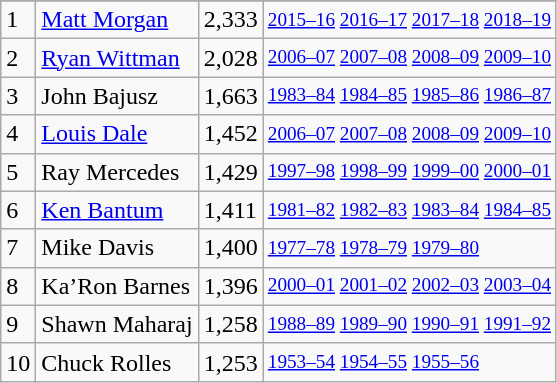<table class="wikitable">
<tr>
</tr>
<tr>
<td>1</td>
<td><a href='#'>Matt Morgan</a></td>
<td>2,333</td>
<td style="font-size:80%;"><a href='#'>2015–16</a> <a href='#'>2016–17</a> <a href='#'>2017–18</a> <a href='#'>2018–19</a></td>
</tr>
<tr>
<td>2</td>
<td><a href='#'>Ryan Wittman</a></td>
<td>2,028</td>
<td style="font-size:80%;"><a href='#'>2006–07</a> <a href='#'>2007–08</a> <a href='#'>2008–09</a> <a href='#'>2009–10</a></td>
</tr>
<tr>
<td>3</td>
<td>John Bajusz</td>
<td>1,663</td>
<td style="font-size:80%;"><a href='#'>1983–84</a> <a href='#'>1984–85</a> <a href='#'>1985–86</a> <a href='#'>1986–87</a></td>
</tr>
<tr>
<td>4</td>
<td><a href='#'>Louis Dale</a></td>
<td>1,452</td>
<td style="font-size:80%;"><a href='#'>2006–07</a> <a href='#'>2007–08</a> <a href='#'>2008–09</a> <a href='#'>2009–10</a></td>
</tr>
<tr>
<td>5</td>
<td>Ray Mercedes</td>
<td>1,429</td>
<td style="font-size:80%;"><a href='#'>1997–98</a> <a href='#'>1998–99</a> <a href='#'>1999–00</a> <a href='#'>2000–01</a></td>
</tr>
<tr>
<td>6</td>
<td><a href='#'>Ken Bantum</a></td>
<td>1,411</td>
<td style="font-size:80%;"><a href='#'>1981–82</a> <a href='#'>1982–83</a> <a href='#'>1983–84</a> <a href='#'>1984–85</a></td>
</tr>
<tr>
<td>7</td>
<td>Mike Davis</td>
<td>1,400</td>
<td style="font-size:80%;"><a href='#'>1977–78</a> <a href='#'>1978–79</a> <a href='#'>1979–80</a></td>
</tr>
<tr>
<td>8</td>
<td>Ka’Ron Barnes</td>
<td>1,396</td>
<td style="font-size:80%;"><a href='#'>2000–01</a> <a href='#'>2001–02</a> <a href='#'>2002–03</a> <a href='#'>2003–04</a></td>
</tr>
<tr>
<td>9</td>
<td>Shawn Maharaj</td>
<td>1,258</td>
<td style="font-size:80%;"><a href='#'>1988–89</a> <a href='#'>1989–90</a> <a href='#'>1990–91</a> <a href='#'>1991–92</a></td>
</tr>
<tr>
<td>10</td>
<td>Chuck Rolles</td>
<td>1,253</td>
<td style="font-size:80%;"><a href='#'>1953–54</a> <a href='#'>1954–55</a> <a href='#'>1955–56</a></td>
</tr>
</table>
